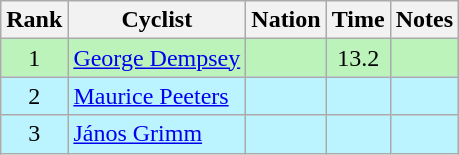<table class="wikitable sortable" style="text-align:center">
<tr>
<th>Rank</th>
<th>Cyclist</th>
<th>Nation</th>
<th>Time</th>
<th>Notes</th>
</tr>
<tr bgcolor=bbf3bb>
<td>1</td>
<td align=left><a href='#'>George Dempsey</a></td>
<td align=left></td>
<td>13.2</td>
<td></td>
</tr>
<tr bgcolor=bbf3ff>
<td>2</td>
<td align=left><a href='#'>Maurice Peeters</a></td>
<td align=left></td>
<td></td>
<td></td>
</tr>
<tr bgcolor=bbf3ff>
<td>3</td>
<td align=left><a href='#'>János Grimm</a></td>
<td align=left></td>
<td></td>
<td></td>
</tr>
</table>
